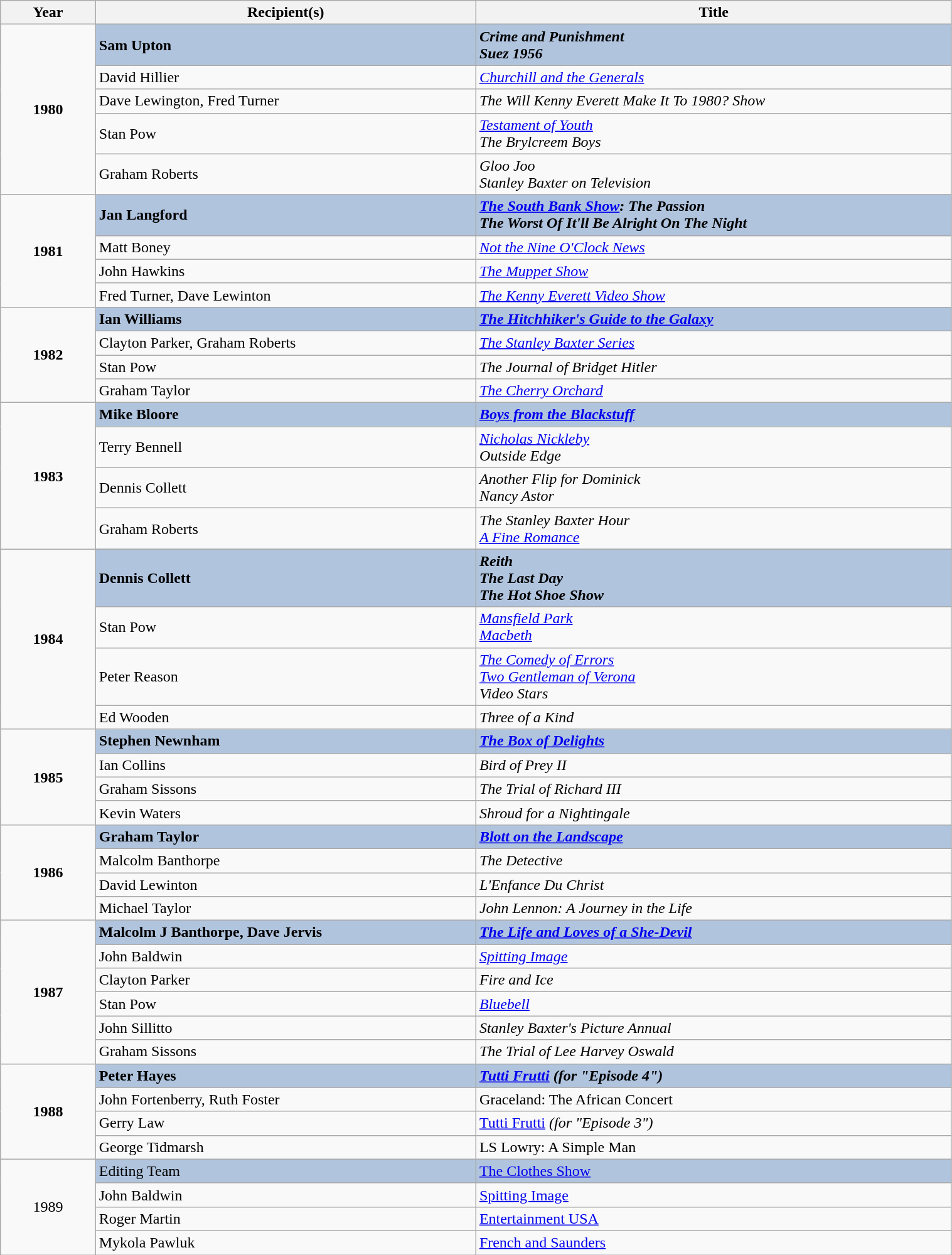<table class="wikitable" width="80%">
<tr>
<th width=5%>Year</th>
<th width=20%><strong>Recipient(s)</strong></th>
<th width=25%><strong>Title</strong></th>
</tr>
<tr>
<td rowspan="5" style="text-align:center;"><strong>1980</strong></td>
<td style="background:#B0C4DE;"><strong>Sam Upton</strong></td>
<td style="background:#B0C4DE;"><strong><em>Crime and Punishment<br>Suez 1956</em></strong></td>
</tr>
<tr>
<td>David Hillier</td>
<td><em><a href='#'>Churchill and the Generals</a></em></td>
</tr>
<tr>
<td>Dave Lewington, Fred Turner</td>
<td><em>The Will Kenny Everett Make It To 1980? Show</em></td>
</tr>
<tr>
<td>Stan Pow</td>
<td><em><a href='#'>Testament of Youth</a><br>The Brylcreem Boys</em></td>
</tr>
<tr>
<td>Graham Roberts</td>
<td><em>Gloo Joo<br>Stanley Baxter on Television</em></td>
</tr>
<tr>
<td rowspan="4" style="text-align:center;"><strong>1981</strong></td>
<td style="background:#B0C4DE;"><strong>Jan Langford</strong></td>
<td style="background:#B0C4DE;"><strong><em><a href='#'>The South Bank Show</a>: The Passion<br>The Worst Of It'll Be Alright On The Night</em></strong></td>
</tr>
<tr>
<td>Matt Boney</td>
<td><em><a href='#'>Not the Nine O'Clock News</a></em></td>
</tr>
<tr>
<td>John Hawkins</td>
<td><em><a href='#'>The Muppet Show</a></em></td>
</tr>
<tr>
<td>Fred Turner, Dave Lewinton</td>
<td><em><a href='#'>The Kenny Everett Video Show</a></em></td>
</tr>
<tr>
<td rowspan="4" style="text-align:center;"><strong>1982</strong></td>
<td style="background:#B0C4DE;"><strong>Ian Williams</strong></td>
<td style="background:#B0C4DE;"><strong><em><a href='#'>The Hitchhiker's Guide to the Galaxy</a></em></strong></td>
</tr>
<tr>
<td>Clayton Parker, Graham Roberts</td>
<td><em><a href='#'>The Stanley Baxter Series</a></em></td>
</tr>
<tr>
<td>Stan Pow</td>
<td><em>The Journal of Bridget Hitler</em></td>
</tr>
<tr>
<td>Graham Taylor</td>
<td><em><a href='#'>The Cherry Orchard</a></em></td>
</tr>
<tr>
<td rowspan="4" style="text-align:center;"><strong>1983</strong></td>
<td style="background:#B0C4DE;"><strong>Mike Bloore</strong></td>
<td style="background:#B0C4DE;"><strong><em><a href='#'>Boys from the Blackstuff</a></em></strong></td>
</tr>
<tr>
<td>Terry Bennell</td>
<td><em><a href='#'>Nicholas Nickleby</a><br>Outside Edge</em></td>
</tr>
<tr>
<td>Dennis Collett</td>
<td><em>Another Flip for Dominick<br>Nancy Astor</em></td>
</tr>
<tr>
<td>Graham Roberts</td>
<td><em>The Stanley Baxter Hour<br><a href='#'>A Fine Romance</a></em></td>
</tr>
<tr>
<td rowspan="4" style="text-align:center;"><strong>1984</strong></td>
<td style="background:#B0C4DE;"><strong>Dennis Collett</strong></td>
<td style="background:#B0C4DE;"><strong><em>Reith<br>The Last Day<br>The Hot Shoe Show</em></strong></td>
</tr>
<tr>
<td>Stan Pow</td>
<td><em><a href='#'>Mansfield Park</a><br><a href='#'>Macbeth</a></em></td>
</tr>
<tr>
<td>Peter Reason</td>
<td><em><a href='#'>The Comedy of Errors</a><br><a href='#'>Two Gentleman of Verona</a><br>Video Stars</em></td>
</tr>
<tr>
<td>Ed Wooden</td>
<td><em>Three of a Kind</em></td>
</tr>
<tr>
<td rowspan="4" style="text-align:center;"><strong>1985</strong></td>
<td style="background:#B0C4DE;"><strong>Stephen Newnham</strong></td>
<td style="background:#B0C4DE;"><strong><em><a href='#'>The Box of Delights</a></em></strong></td>
</tr>
<tr>
<td>Ian Collins</td>
<td><em>Bird of Prey II</em></td>
</tr>
<tr>
<td>Graham Sissons</td>
<td><em>The Trial of Richard III</em></td>
</tr>
<tr>
<td>Kevin Waters</td>
<td><em>Shroud for a Nightingale</em></td>
</tr>
<tr>
<td rowspan="4" style="text-align:center;"><strong>1986</strong></td>
<td style="background:#B0C4DE;"><strong>Graham Taylor</strong></td>
<td style="background:#B0C4DE;"><strong><em><a href='#'>Blott on the Landscape</a></em></strong></td>
</tr>
<tr>
<td>Malcolm Banthorpe</td>
<td><em>The Detective</em></td>
</tr>
<tr>
<td>David Lewinton</td>
<td><em>L'Enfance Du Christ</em></td>
</tr>
<tr>
<td>Michael Taylor</td>
<td><em>John Lennon: A Journey in the Life</em></td>
</tr>
<tr>
<td rowspan="6" style="text-align:center;"><strong>1987</strong></td>
<td style="background:#B0C4DE;"><strong>Malcolm J Banthorpe, Dave Jervis</strong></td>
<td style="background:#B0C4DE;"><strong><em><a href='#'>The Life and Loves of a She-Devil</a></em></strong></td>
</tr>
<tr>
<td>John Baldwin</td>
<td><em><a href='#'>Spitting Image</a></em></td>
</tr>
<tr>
<td>Clayton Parker</td>
<td><em>Fire and Ice</em></td>
</tr>
<tr>
<td>Stan Pow</td>
<td><em><a href='#'>Bluebell</a></em></td>
</tr>
<tr>
<td>John Sillitto</td>
<td><em>Stanley Baxter's Picture Annual</em></td>
</tr>
<tr>
<td>Graham Sissons</td>
<td><em>The Trial of Lee Harvey Oswald</em></td>
</tr>
<tr>
<td rowspan="4" style="text-align:center;"><strong>1988</strong></td>
<td style="background:#B0C4DE;"><strong>Peter Hayes</strong></td>
<td style="background:#B0C4DE;"><strong><em><a href='#'>Tutti Frutti</a><em> (for "Episode 4")<strong></td>
</tr>
<tr>
<td>John Fortenberry, Ruth Foster</td>
<td></em>Graceland: The African Concert<em></td>
</tr>
<tr>
<td>Gerry Law</td>
<td></em><a href='#'>Tutti Frutti</a><em> (for "Episode 3")</td>
</tr>
<tr>
<td>George Tidmarsh</td>
<td></em>LS Lowry: A Simple Man<em></td>
</tr>
<tr>
<td rowspan="4" style="text-align:center;"></strong>1989<strong></td>
<td style="background:#B0C4DE;"></strong>Editing Team<strong></td>
<td style="background:#B0C4DE;"></em></strong><a href='#'>The Clothes Show</a><strong><em></td>
</tr>
<tr>
<td>John Baldwin</td>
<td></em><a href='#'>Spitting Image</a><em></td>
</tr>
<tr>
<td>Roger Martin</td>
<td></em><a href='#'>Entertainment USA</a><em></td>
</tr>
<tr>
<td>Mykola Pawluk</td>
<td></em><a href='#'>French and Saunders</a><em></td>
</tr>
</table>
